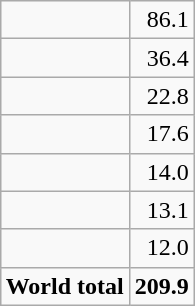<table style="float:right;"  class="wikitable">
<tr>
<td></td>
<td style="text-align:right;">86.1</td>
</tr>
<tr>
<td></td>
<td style="text-align:right;">36.4</td>
</tr>
<tr>
<td></td>
<td style="text-align:right;">22.8</td>
</tr>
<tr>
<td></td>
<td style="text-align:right;">17.6</td>
</tr>
<tr>
<td></td>
<td style="text-align:right;">14.0</td>
</tr>
<tr>
<td></td>
<td style="text-align:right;">13.1</td>
</tr>
<tr>
<td></td>
<td style="text-align:right;">12.0</td>
</tr>
<tr>
<td><strong>World total</strong></td>
<td style="text-align:right;"><strong> 209.9 </strong></td>
</tr>
</table>
